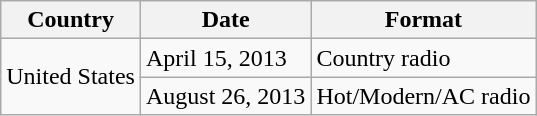<table class="wikitable plainrowheaders">
<tr>
<th scope="col">Country</th>
<th scope="col">Date</th>
<th scope="col">Format</th>
</tr>
<tr>
<td rowspan="2">United States</td>
<td>April 15, 2013</td>
<td>Country radio</td>
</tr>
<tr>
<td>August 26, 2013</td>
<td>Hot/Modern/AC radio</td>
</tr>
</table>
